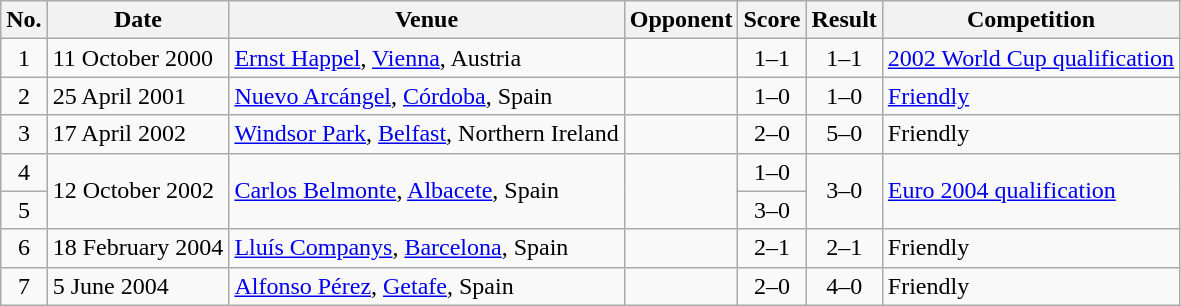<table class="wikitable sortable">
<tr>
<th scope="col">No.</th>
<th scope="col">Date</th>
<th scope="col">Venue</th>
<th scope="col">Opponent</th>
<th scope="col">Score</th>
<th scope="col">Result</th>
<th scope="col">Competition</th>
</tr>
<tr>
<td align="center">1</td>
<td>11 October 2000</td>
<td><a href='#'>Ernst Happel</a>, <a href='#'>Vienna</a>, Austria</td>
<td></td>
<td align="center">1–1</td>
<td align="center">1–1</td>
<td><a href='#'>2002 World Cup qualification</a></td>
</tr>
<tr>
<td align="center">2</td>
<td>25 April 2001</td>
<td><a href='#'>Nuevo Arcángel</a>, <a href='#'>Córdoba</a>, Spain</td>
<td></td>
<td align="center">1–0</td>
<td align="center">1–0</td>
<td><a href='#'>Friendly</a></td>
</tr>
<tr>
<td align="center">3</td>
<td>17 April 2002</td>
<td><a href='#'>Windsor Park</a>, <a href='#'>Belfast</a>, Northern Ireland</td>
<td></td>
<td align="center">2–0</td>
<td align="center">5–0</td>
<td>Friendly</td>
</tr>
<tr>
<td align="center">4</td>
<td rowspan="2">12 October 2002</td>
<td rowspan="2"><a href='#'>Carlos Belmonte</a>, <a href='#'>Albacete</a>, Spain</td>
<td rowspan="2"></td>
<td align="center">1–0</td>
<td align=center rowspan="2">3–0</td>
<td rowspan="2"><a href='#'>Euro 2004 qualification</a></td>
</tr>
<tr>
<td align="center">5</td>
<td align="center">3–0</td>
</tr>
<tr>
<td align="center">6</td>
<td>18 February 2004</td>
<td><a href='#'>Lluís Companys</a>, <a href='#'>Barcelona</a>, Spain</td>
<td></td>
<td align="center">2–1</td>
<td align="center">2–1</td>
<td>Friendly</td>
</tr>
<tr>
<td align="center">7</td>
<td>5 June 2004</td>
<td><a href='#'>Alfonso Pérez</a>, <a href='#'>Getafe</a>, Spain</td>
<td></td>
<td align="center">2–0</td>
<td align="center">4–0</td>
<td>Friendly</td>
</tr>
</table>
